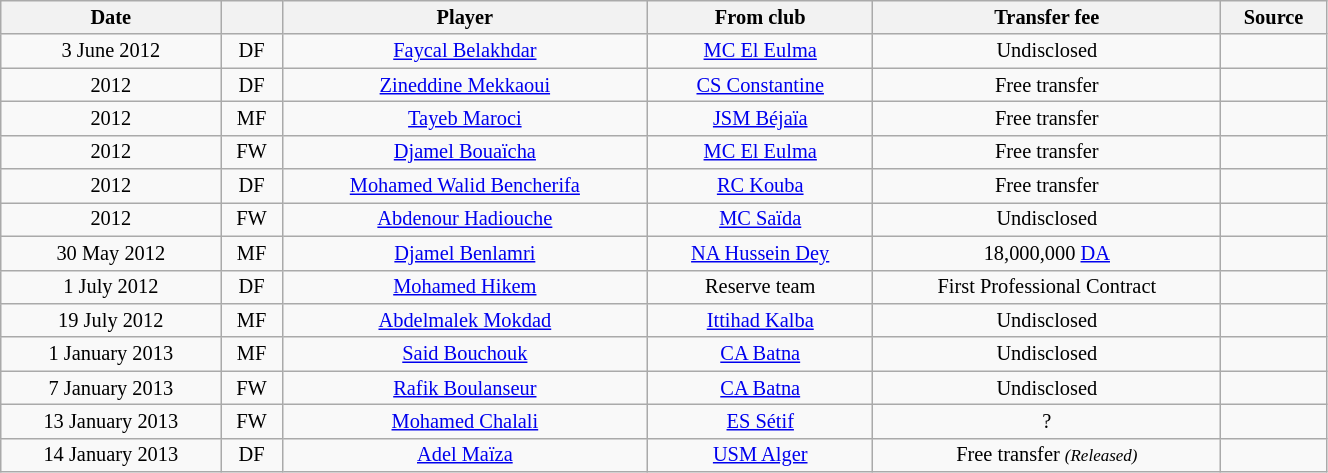<table class="wikitable sortable" style="width:70%; text-align:center; font-size:85%; text-align:centre;">
<tr>
<th>Date</th>
<th></th>
<th>Player</th>
<th>From club</th>
<th>Transfer fee</th>
<th>Source</th>
</tr>
<tr>
<td>3 June 2012</td>
<td>DF</td>
<td> <a href='#'>Faycal Belakhdar</a></td>
<td><a href='#'>MC El Eulma</a></td>
<td>Undisclosed</td>
<td></td>
</tr>
<tr>
<td>2012</td>
<td>DF</td>
<td> <a href='#'>Zineddine Mekkaoui</a></td>
<td><a href='#'>CS Constantine</a></td>
<td>Free transfer</td>
<td></td>
</tr>
<tr>
<td>2012</td>
<td>MF</td>
<td> <a href='#'>Tayeb Maroci</a></td>
<td><a href='#'>JSM Béjaïa</a></td>
<td>Free transfer</td>
<td></td>
</tr>
<tr>
<td>2012</td>
<td>FW</td>
<td> <a href='#'>Djamel Bouaïcha</a></td>
<td><a href='#'>MC El Eulma</a></td>
<td>Free transfer</td>
<td></td>
</tr>
<tr>
<td>2012</td>
<td>DF</td>
<td> <a href='#'>Mohamed Walid Bencherifa</a></td>
<td><a href='#'>RC Kouba</a></td>
<td>Free transfer</td>
<td></td>
</tr>
<tr>
<td>2012</td>
<td>FW</td>
<td> <a href='#'>Abdenour Hadiouche</a></td>
<td><a href='#'>MC Saïda</a></td>
<td>Undisclosed</td>
<td></td>
</tr>
<tr>
<td>30 May 2012</td>
<td>MF</td>
<td> <a href='#'>Djamel Benlamri</a></td>
<td><a href='#'>NA Hussein Dey</a></td>
<td>18,000,000 <a href='#'>DA</a></td>
<td></td>
</tr>
<tr>
<td>1 July 2012</td>
<td>DF</td>
<td> <a href='#'>Mohamed Hikem</a></td>
<td>Reserve team</td>
<td>First Professional Contract</td>
<td></td>
</tr>
<tr>
<td>19 July 2012</td>
<td>MF</td>
<td> <a href='#'>Abdelmalek Mokdad</a></td>
<td> <a href='#'>Ittihad Kalba</a></td>
<td>Undisclosed</td>
<td></td>
</tr>
<tr>
<td>1 January 2013</td>
<td>MF</td>
<td> <a href='#'>Said Bouchouk</a></td>
<td><a href='#'>CA Batna</a></td>
<td>Undisclosed</td>
<td></td>
</tr>
<tr>
<td>7 January 2013</td>
<td>FW</td>
<td> <a href='#'>Rafik Boulanseur</a></td>
<td><a href='#'>CA Batna</a></td>
<td>Undisclosed</td>
<td></td>
</tr>
<tr>
<td>13 January 2013</td>
<td>FW</td>
<td> <a href='#'>Mohamed Chalali</a></td>
<td><a href='#'>ES Sétif</a></td>
<td>?</td>
<td></td>
</tr>
<tr>
<td>14 January 2013</td>
<td>DF</td>
<td> <a href='#'>Adel Maïza</a></td>
<td><a href='#'>USM Alger</a></td>
<td>Free transfer <small><em>(Released)</em></small></td>
<td></td>
</tr>
</table>
